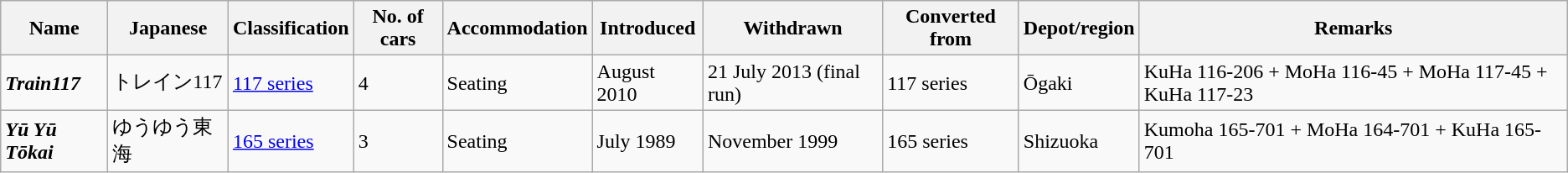<table class="wikitable">
<tr>
<th>Name</th>
<th>Japanese</th>
<th>Classification</th>
<th>No. of cars</th>
<th>Accommodation</th>
<th>Introduced</th>
<th>Withdrawn</th>
<th>Converted from</th>
<th>Depot/region</th>
<th>Remarks</th>
</tr>
<tr>
<td><strong><em>Train117</em></strong></td>
<td>トレイン117</td>
<td><a href='#'>117 series</a></td>
<td>4</td>
<td>Seating</td>
<td>August 2010</td>
<td>21 July 2013 (final run)</td>
<td>117 series</td>
<td>Ōgaki</td>
<td>KuHa 116-206 + MoHa 116-45 + MoHa 117-45 + KuHa 117-23</td>
</tr>
<tr>
<td><strong><em>Yū Yū Tōkai</em></strong></td>
<td>ゆうゆう東海</td>
<td><a href='#'>165 series</a></td>
<td>3</td>
<td>Seating</td>
<td>July 1989</td>
<td>November 1999</td>
<td>165 series</td>
<td>Shizuoka</td>
<td>Kumoha 165-701 + MoHa 164-701 + KuHa 165-701</td>
</tr>
</table>
